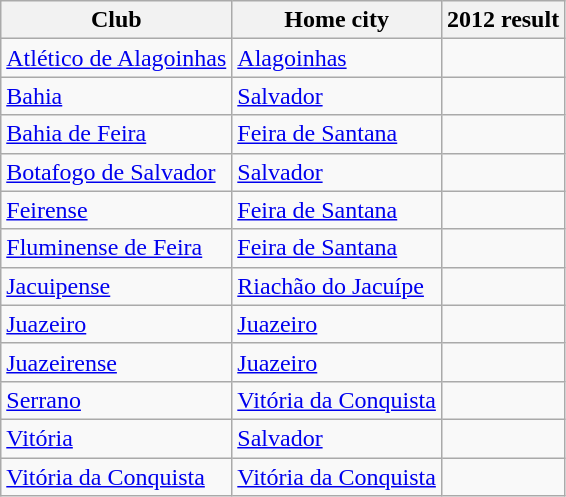<table class="wikitable sortable">
<tr>
<th>Club</th>
<th>Home city</th>
<th>2012 result</th>
</tr>
<tr>
<td><a href='#'>Atlético de Alagoinhas</a></td>
<td><a href='#'>Alagoinhas</a></td>
<td></td>
</tr>
<tr>
<td><a href='#'>Bahia</a></td>
<td><a href='#'>Salvador</a></td>
<td></td>
</tr>
<tr>
<td><a href='#'>Bahia de Feira</a></td>
<td><a href='#'>Feira de Santana</a></td>
<td></td>
</tr>
<tr>
<td><a href='#'>Botafogo de Salvador</a></td>
<td><a href='#'>Salvador</a></td>
<td></td>
</tr>
<tr>
<td><a href='#'>Feirense</a></td>
<td><a href='#'>Feira de Santana</a></td>
<td></td>
</tr>
<tr>
<td><a href='#'>Fluminense de Feira</a></td>
<td><a href='#'>Feira de Santana</a></td>
<td></td>
</tr>
<tr>
<td><a href='#'>Jacuipense</a></td>
<td><a href='#'>Riachão do Jacuípe</a></td>
<td></td>
</tr>
<tr>
<td><a href='#'>Juazeiro</a></td>
<td><a href='#'>Juazeiro</a></td>
<td></td>
</tr>
<tr>
<td><a href='#'>Juazeirense</a></td>
<td><a href='#'>Juazeiro</a></td>
<td></td>
</tr>
<tr>
<td><a href='#'>Serrano</a></td>
<td><a href='#'>Vitória da Conquista</a></td>
<td></td>
</tr>
<tr>
<td><a href='#'>Vitória</a></td>
<td><a href='#'>Salvador</a></td>
<td></td>
</tr>
<tr>
<td><a href='#'>Vitória da Conquista</a></td>
<td><a href='#'>Vitória da Conquista</a></td>
<td></td>
</tr>
</table>
